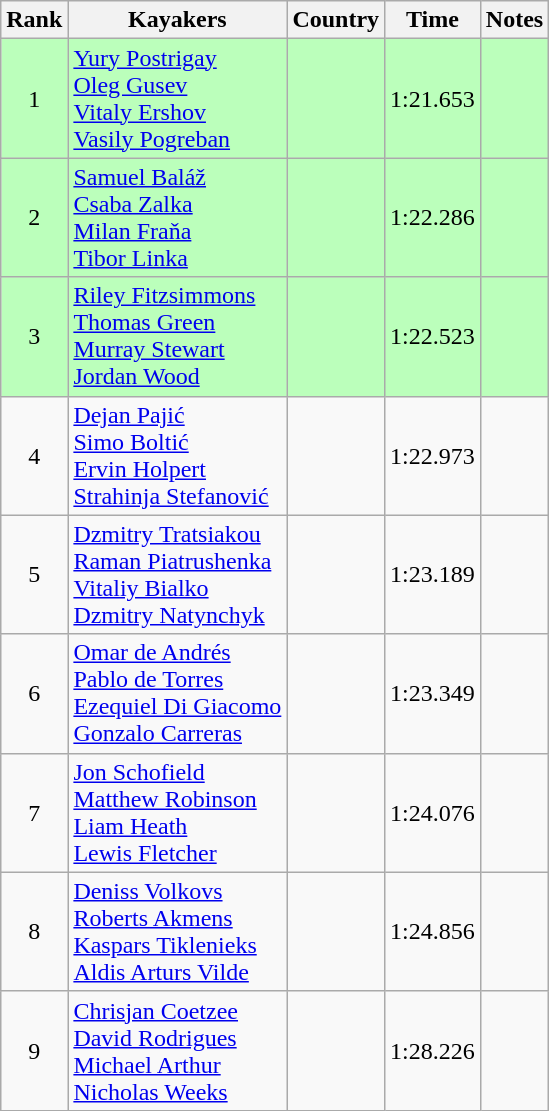<table class="wikitable" style="text-align:center">
<tr>
<th>Rank</th>
<th>Kayakers</th>
<th>Country</th>
<th>Time</th>
<th>Notes</th>
</tr>
<tr bgcolor=bbffbb>
<td>1</td>
<td align="left"><a href='#'>Yury Postrigay</a><br><a href='#'>Oleg Gusev</a><br><a href='#'>Vitaly Ershov</a><br><a href='#'>Vasily Pogreban</a></td>
<td align="left"></td>
<td>1:21.653</td>
<td></td>
</tr>
<tr bgcolor=bbffbb>
<td>2</td>
<td align="left"><a href='#'>Samuel Baláž</a><br><a href='#'>Csaba Zalka</a><br><a href='#'>Milan Fraňa</a><br><a href='#'>Tibor Linka</a></td>
<td align="left"></td>
<td>1:22.286</td>
<td></td>
</tr>
<tr bgcolor=bbffbb>
<td>3</td>
<td align="left"><a href='#'>Riley Fitzsimmons</a><br><a href='#'>Thomas Green</a><br><a href='#'>Murray Stewart</a><br><a href='#'>Jordan Wood</a></td>
<td align="left"></td>
<td>1:22.523</td>
<td></td>
</tr>
<tr>
<td>4</td>
<td align="left"><a href='#'>Dejan Pajić</a><br><a href='#'>Simo Boltić</a><br><a href='#'>Ervin Holpert</a><br><a href='#'>Strahinja Stefanović</a></td>
<td align="left"></td>
<td>1:22.973</td>
<td></td>
</tr>
<tr>
<td>5</td>
<td align="left"><a href='#'>Dzmitry Tratsiakou</a><br><a href='#'>Raman Piatrushenka</a><br><a href='#'>Vitaliy Bialko</a><br><a href='#'>Dzmitry Natynchyk</a></td>
<td align="left"></td>
<td>1:23.189</td>
<td></td>
</tr>
<tr>
<td>6</td>
<td align="left"><a href='#'>Omar de Andrés</a><br><a href='#'>Pablo de Torres</a><br><a href='#'>Ezequiel Di Giacomo</a><br><a href='#'>Gonzalo Carreras</a></td>
<td align="left"></td>
<td>1:23.349</td>
<td></td>
</tr>
<tr>
<td>7</td>
<td align="left"><a href='#'>Jon Schofield</a><br><a href='#'>Matthew Robinson</a><br><a href='#'>Liam Heath</a><br><a href='#'>Lewis Fletcher</a></td>
<td align="left"></td>
<td>1:24.076</td>
<td></td>
</tr>
<tr>
<td>8</td>
<td align="left"><a href='#'>Deniss Volkovs</a><br><a href='#'>Roberts Akmens</a><br><a href='#'>Kaspars Tiklenieks</a><br><a href='#'>Aldis Arturs Vilde</a></td>
<td align="left"></td>
<td>1:24.856</td>
<td></td>
</tr>
<tr>
<td>9</td>
<td align="left"><a href='#'>Chrisjan Coetzee</a><br><a href='#'>David Rodrigues</a><br><a href='#'>Michael Arthur</a><br><a href='#'>Nicholas Weeks</a></td>
<td align="left"></td>
<td>1:28.226</td>
<td></td>
</tr>
</table>
